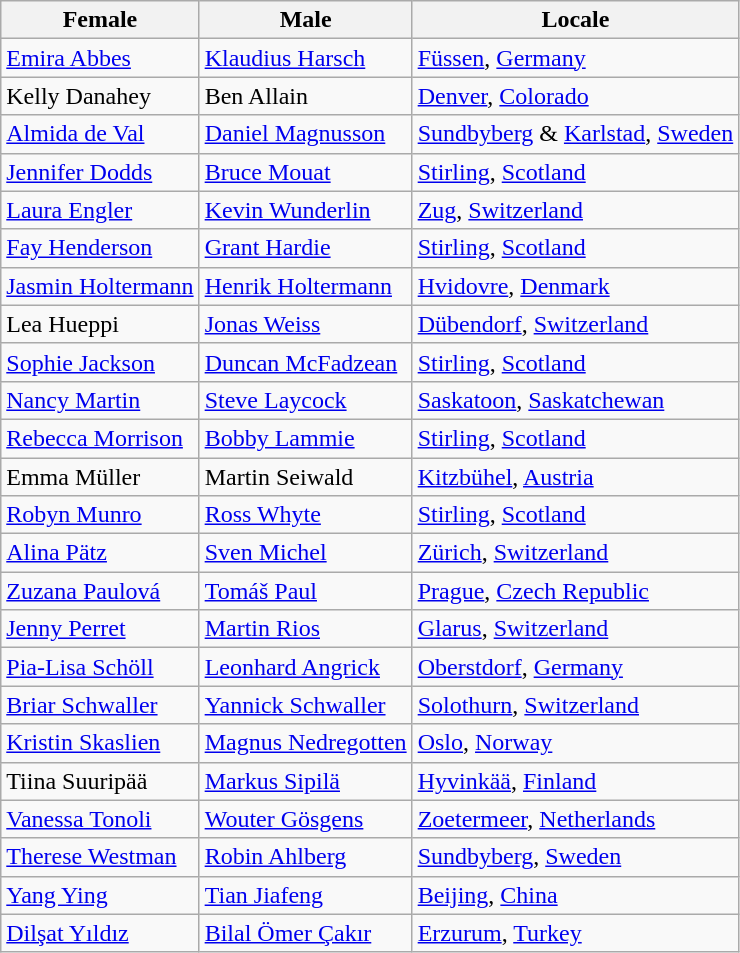<table class=wikitable>
<tr>
<th scope="col">Female</th>
<th scope="col">Male</th>
<th scope="col">Locale</th>
</tr>
<tr>
<td><a href='#'>Emira Abbes</a></td>
<td><a href='#'>Klaudius Harsch</a></td>
<td> <a href='#'>Füssen</a>, <a href='#'>Germany</a></td>
</tr>
<tr>
<td>Kelly Danahey</td>
<td>Ben Allain</td>
<td> <a href='#'>Denver</a>, <a href='#'>Colorado</a></td>
</tr>
<tr>
<td><a href='#'>Almida de Val</a></td>
<td><a href='#'>Daniel Magnusson</a></td>
<td> <a href='#'>Sundbyberg</a> & <a href='#'>Karlstad</a>, <a href='#'>Sweden</a></td>
</tr>
<tr>
<td><a href='#'>Jennifer Dodds</a></td>
<td><a href='#'>Bruce Mouat</a></td>
<td> <a href='#'>Stirling</a>, <a href='#'>Scotland</a></td>
</tr>
<tr>
<td><a href='#'>Laura Engler</a></td>
<td><a href='#'>Kevin Wunderlin</a></td>
<td> <a href='#'>Zug</a>, <a href='#'>Switzerland</a></td>
</tr>
<tr>
<td><a href='#'>Fay Henderson</a></td>
<td><a href='#'>Grant Hardie</a></td>
<td> <a href='#'>Stirling</a>, <a href='#'>Scotland</a></td>
</tr>
<tr>
<td><a href='#'>Jasmin Holtermann</a></td>
<td><a href='#'>Henrik Holtermann</a></td>
<td> <a href='#'>Hvidovre</a>, <a href='#'>Denmark</a></td>
</tr>
<tr>
<td>Lea Hueppi</td>
<td><a href='#'>Jonas Weiss</a></td>
<td> <a href='#'>Dübendorf</a>, <a href='#'>Switzerland</a></td>
</tr>
<tr>
<td><a href='#'>Sophie Jackson</a></td>
<td><a href='#'>Duncan McFadzean</a></td>
<td> <a href='#'>Stirling</a>, <a href='#'>Scotland</a></td>
</tr>
<tr>
<td><a href='#'>Nancy Martin</a></td>
<td><a href='#'>Steve Laycock</a></td>
<td> <a href='#'>Saskatoon</a>, <a href='#'>Saskatchewan</a></td>
</tr>
<tr>
<td><a href='#'>Rebecca Morrison</a></td>
<td><a href='#'>Bobby Lammie</a></td>
<td> <a href='#'>Stirling</a>, <a href='#'>Scotland</a></td>
</tr>
<tr>
<td>Emma Müller</td>
<td>Martin Seiwald</td>
<td> <a href='#'>Kitzbühel</a>, <a href='#'>Austria</a></td>
</tr>
<tr>
<td><a href='#'>Robyn Munro</a></td>
<td><a href='#'>Ross Whyte</a></td>
<td> <a href='#'>Stirling</a>, <a href='#'>Scotland</a></td>
</tr>
<tr>
<td><a href='#'>Alina Pätz</a></td>
<td><a href='#'>Sven Michel</a></td>
<td> <a href='#'>Zürich</a>, <a href='#'>Switzerland</a></td>
</tr>
<tr>
<td><a href='#'>Zuzana Paulová</a></td>
<td><a href='#'>Tomáš Paul</a></td>
<td> <a href='#'>Prague</a>, <a href='#'>Czech Republic</a></td>
</tr>
<tr>
<td><a href='#'>Jenny Perret</a></td>
<td><a href='#'>Martin Rios</a></td>
<td> <a href='#'>Glarus</a>, <a href='#'>Switzerland</a></td>
</tr>
<tr>
<td><a href='#'>Pia-Lisa Schöll</a></td>
<td><a href='#'>Leonhard Angrick</a></td>
<td> <a href='#'>Oberstdorf</a>, <a href='#'>Germany</a></td>
</tr>
<tr>
<td><a href='#'>Briar Schwaller</a></td>
<td><a href='#'>Yannick Schwaller</a></td>
<td> <a href='#'>Solothurn</a>, <a href='#'>Switzerland</a></td>
</tr>
<tr>
<td><a href='#'>Kristin Skaslien</a></td>
<td><a href='#'>Magnus Nedregotten</a></td>
<td> <a href='#'>Oslo</a>, <a href='#'>Norway</a></td>
</tr>
<tr>
<td>Tiina Suuripää</td>
<td><a href='#'>Markus Sipilä</a></td>
<td> <a href='#'>Hyvinkää</a>, <a href='#'>Finland</a></td>
</tr>
<tr>
<td><a href='#'>Vanessa Tonoli</a></td>
<td><a href='#'>Wouter Gösgens</a></td>
<td> <a href='#'>Zoetermeer</a>, <a href='#'>Netherlands</a></td>
</tr>
<tr>
<td><a href='#'>Therese Westman</a></td>
<td><a href='#'>Robin Ahlberg</a></td>
<td> <a href='#'>Sundbyberg</a>, <a href='#'>Sweden</a></td>
</tr>
<tr>
<td><a href='#'>Yang Ying</a></td>
<td><a href='#'>Tian Jiafeng</a></td>
<td> <a href='#'>Beijing</a>, <a href='#'>China</a></td>
</tr>
<tr>
<td><a href='#'>Dilşat Yıldız</a></td>
<td><a href='#'>Bilal Ömer Çakır</a></td>
<td> <a href='#'>Erzurum</a>, <a href='#'>Turkey</a></td>
</tr>
</table>
